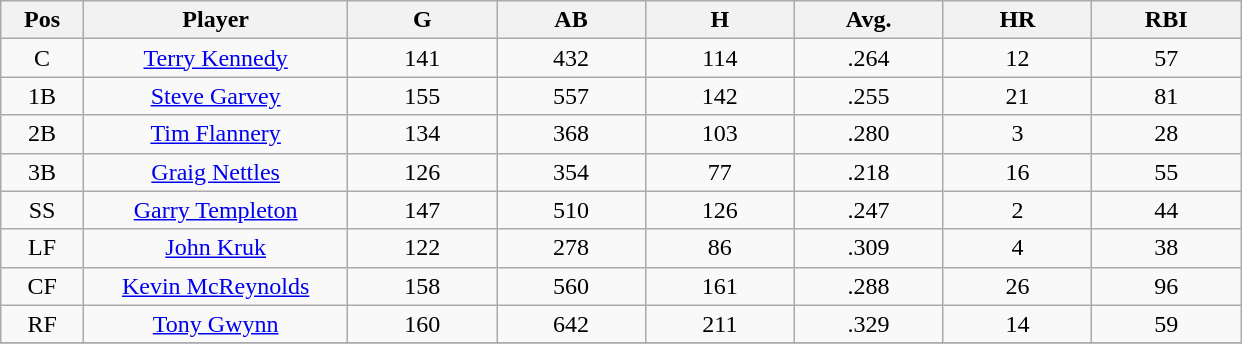<table class="wikitable sortable">
<tr>
<th bgcolor="#DDDDFF" width="5%">Pos</th>
<th bgcolor="#DDDDFF" width="16%">Player</th>
<th bgcolor="#DDDDFF" width="9%">G</th>
<th bgcolor="#DDDDFF" width="9%">AB</th>
<th bgcolor="#DDDDFF" width="9%">H</th>
<th bgcolor="#DDDDFF" width="9%">Avg.</th>
<th bgcolor="#DDDDFF" width="9%">HR</th>
<th bgcolor="#DDDDFF" width="9%">RBI</th>
</tr>
<tr align="center">
<td>C</td>
<td><a href='#'>Terry Kennedy</a></td>
<td>141</td>
<td>432</td>
<td>114</td>
<td>.264</td>
<td>12</td>
<td>57</td>
</tr>
<tr align="center">
<td>1B</td>
<td><a href='#'>Steve Garvey</a></td>
<td>155</td>
<td>557</td>
<td>142</td>
<td>.255</td>
<td>21</td>
<td>81</td>
</tr>
<tr align="center">
<td>2B</td>
<td><a href='#'>Tim Flannery</a></td>
<td>134</td>
<td>368</td>
<td>103</td>
<td>.280</td>
<td>3</td>
<td>28</td>
</tr>
<tr align=center>
<td>3B</td>
<td><a href='#'>Graig Nettles</a></td>
<td>126</td>
<td>354</td>
<td>77</td>
<td>.218</td>
<td>16</td>
<td>55</td>
</tr>
<tr align="center">
<td>SS</td>
<td><a href='#'>Garry Templeton</a></td>
<td>147</td>
<td>510</td>
<td>126</td>
<td>.247</td>
<td>2</td>
<td>44</td>
</tr>
<tr align="center">
<td>LF</td>
<td><a href='#'>John Kruk</a></td>
<td>122</td>
<td>278</td>
<td>86</td>
<td>.309</td>
<td>4</td>
<td>38</td>
</tr>
<tr align=center>
<td>CF</td>
<td><a href='#'>Kevin McReynolds</a></td>
<td>158</td>
<td>560</td>
<td>161</td>
<td>.288</td>
<td>26</td>
<td>96</td>
</tr>
<tr align="center">
<td>RF</td>
<td><a href='#'>Tony Gwynn</a></td>
<td>160</td>
<td>642</td>
<td>211</td>
<td>.329</td>
<td>14</td>
<td>59</td>
</tr>
<tr align="center">
</tr>
</table>
